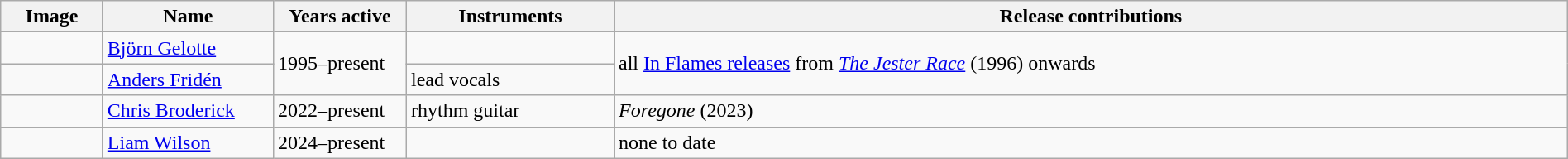<table class="wikitable" width=100%>
<tr>
<th width="75">Image</th>
<th width="130">Name</th>
<th width="100">Years active</th>
<th width="160">Instruments</th>
<th>Release contributions</th>
</tr>
<tr>
<td></td>
<td><a href='#'>Björn Gelotte</a></td>
<td rowspan="2">1995–present</td>
<td></td>
<td rowspan="2">all <a href='#'>In Flames releases</a> from <em><a href='#'>The Jester Race</a></em> (1996) onwards</td>
</tr>
<tr>
<td></td>
<td><a href='#'>Anders Fridén</a></td>
<td>lead vocals</td>
</tr>
<tr>
<td></td>
<td><a href='#'>Chris Broderick</a></td>
<td>2022–present </td>
<td>rhythm guitar</td>
<td><em>Foregone</em> (2023)</td>
</tr>
<tr>
<td></td>
<td><a href='#'>Liam Wilson</a></td>
<td>2024–present </td>
<td></td>
<td>none to date</td>
</tr>
</table>
